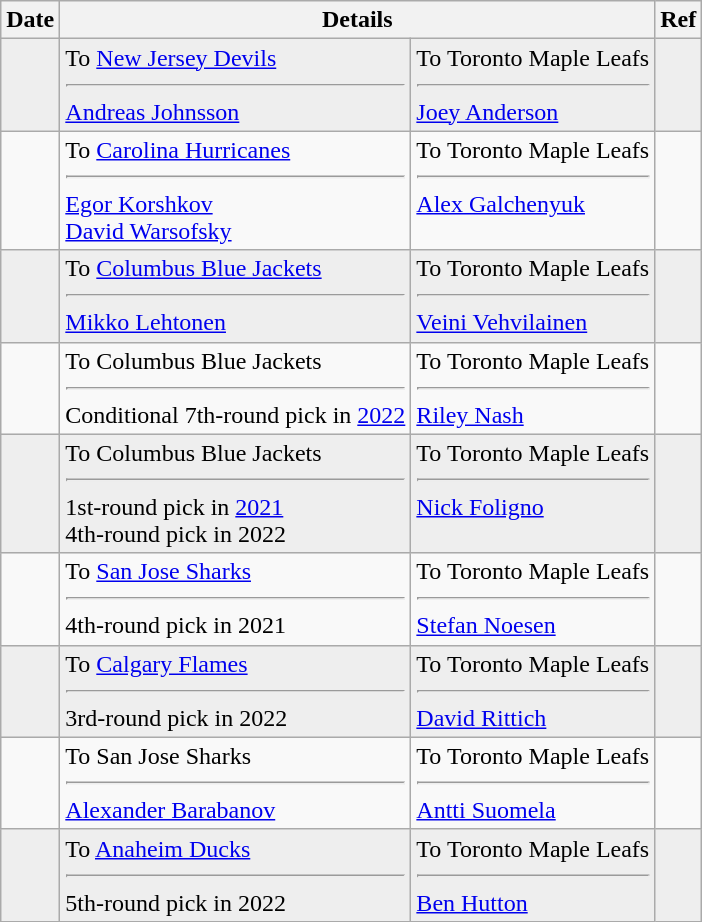<table class="wikitable">
<tr>
<th>Date</th>
<th colspan="2">Details</th>
<th>Ref</th>
</tr>
<tr style="background:#eee;">
<td></td>
<td valign="top">To <a href='#'>New Jersey Devils</a><hr><a href='#'>Andreas Johnsson</a></td>
<td valign="top">To Toronto Maple Leafs<hr><a href='#'>Joey Anderson</a></td>
<td></td>
</tr>
<tr>
<td></td>
<td valign="top">To <a href='#'>Carolina Hurricanes</a><hr><a href='#'>Egor Korshkov</a><br><a href='#'>David Warsofsky</a></td>
<td valign="top">To Toronto Maple Leafs<hr><a href='#'>Alex Galchenyuk</a></td>
<td></td>
</tr>
<tr style="background:#eee;">
<td></td>
<td valign="top">To <a href='#'>Columbus Blue Jackets</a><hr><a href='#'>Mikko Lehtonen</a></td>
<td valign="top">To Toronto Maple Leafs<hr><a href='#'>Veini Vehvilainen</a></td>
<td></td>
</tr>
<tr>
<td></td>
<td valign="top">To Columbus Blue Jackets<hr>Conditional 7th-round pick in <a href='#'>2022</a></td>
<td valign="top">To Toronto Maple Leafs<hr><a href='#'>Riley Nash</a></td>
<td></td>
</tr>
<tr style="background:#eee;">
<td></td>
<td valign="top">To Columbus Blue Jackets<hr>1st-round pick in <a href='#'>2021</a><br>4th-round pick in 2022</td>
<td valign="top">To Toronto Maple Leafs<hr><a href='#'>Nick Foligno</a></td>
<td></td>
</tr>
<tr>
<td></td>
<td valign="top">To <a href='#'>San Jose Sharks</a><hr>4th-round pick in 2021</td>
<td valign="top">To Toronto Maple Leafs<hr><a href='#'>Stefan Noesen</a></td>
<td></td>
</tr>
<tr style="background:#eee;">
<td></td>
<td valign="top">To <a href='#'>Calgary Flames</a><hr>3rd-round pick in 2022</td>
<td valign="top">To Toronto Maple Leafs<hr><a href='#'>David Rittich</a></td>
<td></td>
</tr>
<tr>
<td></td>
<td valign="top">To San Jose Sharks<hr><a href='#'>Alexander Barabanov</a></td>
<td valign="top">To Toronto Maple Leafs<hr><a href='#'>Antti Suomela</a></td>
<td></td>
</tr>
<tr style="background:#eee;">
<td></td>
<td valign="top">To <a href='#'>Anaheim Ducks</a><hr>5th-round pick in 2022</td>
<td valign="top">To Toronto Maple Leafs<hr><a href='#'>Ben Hutton</a></td>
<td></td>
</tr>
</table>
